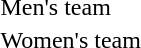<table>
<tr>
<td>Men's team</td>
<td></td>
<td></td>
<td></td>
</tr>
<tr>
<td>Women's team</td>
<td></td>
<td></td>
<td></td>
</tr>
</table>
